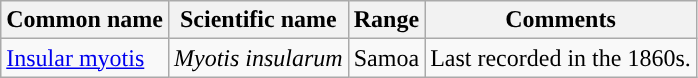<table class="wikitable">
<tr>
<th>Common name</th>
<th>Scientific name</th>
<th>Range</th>
<th class="unsortable">Comments</th>
</tr>
<tr>
<td><a href='#'>Insular myotis</a></td>
<td><em>Myotis insularum</em></td>
<td>Samoa</td>
<td>Last recorded in the 1860s.</td>
</tr>
</table>
